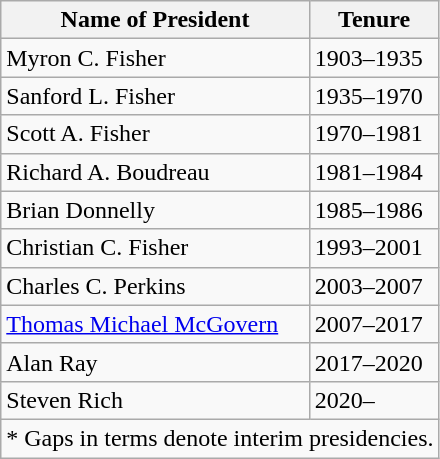<table class="wikitable">
<tr>
<th>Name of President</th>
<th>Tenure</th>
</tr>
<tr>
<td>Myron C. Fisher</td>
<td>1903–1935</td>
</tr>
<tr>
<td>Sanford L. Fisher</td>
<td>1935–1970</td>
</tr>
<tr>
<td>Scott A. Fisher</td>
<td>1970–1981</td>
</tr>
<tr>
<td>Richard A. Boudreau</td>
<td>1981–1984</td>
</tr>
<tr>
<td>Brian Donnelly</td>
<td>1985–1986</td>
</tr>
<tr>
<td>Christian C. Fisher</td>
<td>1993–2001</td>
</tr>
<tr>
<td>Charles C. Perkins</td>
<td>2003–2007</td>
</tr>
<tr>
<td><a href='#'>Thomas Michael McGovern</a></td>
<td>2007–2017</td>
</tr>
<tr>
<td>Alan Ray</td>
<td>2017–2020</td>
</tr>
<tr>
<td>Steven Rich</td>
<td>2020–</td>
</tr>
<tr>
<td colspan="2">* Gaps in terms denote interim presidencies.</td>
</tr>
</table>
